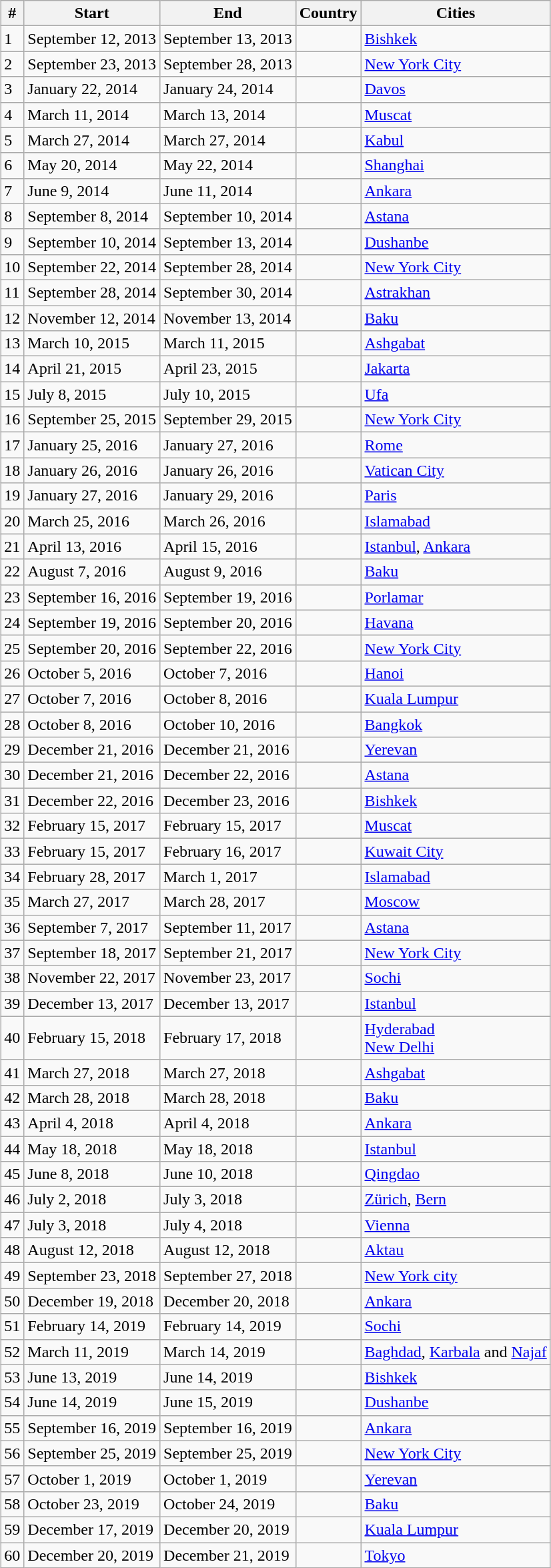<table class="wikitable sortable collapsible collapsed" style="margin:1em auto 1em auto;">
<tr>
<th>#</th>
<th class="unsortable">Start</th>
<th class="unsortable">End</th>
<th>Country</th>
<th class="unsortable">Cities</th>
</tr>
<tr>
<td>1</td>
<td>September 12, 2013</td>
<td>September 13, 2013</td>
<td></td>
<td><a href='#'>Bishkek</a></td>
</tr>
<tr>
<td>2</td>
<td>September 23, 2013</td>
<td>September 28, 2013</td>
<td></td>
<td><a href='#'>New York City</a></td>
</tr>
<tr>
<td>3</td>
<td>January 22, 2014</td>
<td>January 24, 2014</td>
<td></td>
<td><a href='#'>Davos</a></td>
</tr>
<tr>
<td>4</td>
<td>March 11, 2014</td>
<td>March 13, 2014</td>
<td></td>
<td><a href='#'>Muscat</a></td>
</tr>
<tr>
<td>5</td>
<td>March 27, 2014</td>
<td>March 27, 2014</td>
<td></td>
<td><a href='#'>Kabul</a></td>
</tr>
<tr>
<td>6</td>
<td>May 20, 2014</td>
<td>May 22, 2014</td>
<td></td>
<td><a href='#'>Shanghai</a></td>
</tr>
<tr>
<td>7</td>
<td>June 9, 2014</td>
<td>June 11, 2014</td>
<td></td>
<td><a href='#'>Ankara</a></td>
</tr>
<tr>
<td>8</td>
<td>September 8, 2014</td>
<td>September 10, 2014</td>
<td></td>
<td><a href='#'>Astana</a></td>
</tr>
<tr>
<td>9</td>
<td>September 10, 2014</td>
<td>September 13, 2014</td>
<td></td>
<td><a href='#'>Dushanbe</a></td>
</tr>
<tr>
<td>10</td>
<td>September 22, 2014</td>
<td>September 28, 2014</td>
<td></td>
<td><a href='#'>New York City</a></td>
</tr>
<tr>
<td>11</td>
<td>September 28, 2014</td>
<td>September 30, 2014</td>
<td></td>
<td><a href='#'>Astrakhan</a></td>
</tr>
<tr>
<td>12</td>
<td>November 12, 2014</td>
<td>November 13, 2014</td>
<td></td>
<td><a href='#'>Baku</a></td>
</tr>
<tr>
<td>13</td>
<td>March 10, 2015</td>
<td>March 11, 2015</td>
<td></td>
<td><a href='#'>Ashgabat</a></td>
</tr>
<tr>
<td>14</td>
<td>April 21, 2015</td>
<td>April 23, 2015</td>
<td></td>
<td><a href='#'>Jakarta</a></td>
</tr>
<tr>
<td>15</td>
<td>July 8, 2015</td>
<td>July 10, 2015</td>
<td></td>
<td><a href='#'>Ufa</a></td>
</tr>
<tr>
<td>16</td>
<td>September 25, 2015</td>
<td>September 29, 2015</td>
<td></td>
<td><a href='#'>New York City</a></td>
</tr>
<tr>
<td>17</td>
<td>January 25, 2016</td>
<td>January 27, 2016</td>
<td></td>
<td><a href='#'>Rome</a></td>
</tr>
<tr>
<td>18</td>
<td>January 26, 2016</td>
<td>January 26, 2016</td>
<td></td>
<td><a href='#'>Vatican City</a></td>
</tr>
<tr>
<td>19</td>
<td>January 27, 2016</td>
<td>January 29, 2016</td>
<td></td>
<td><a href='#'>Paris</a></td>
</tr>
<tr>
<td>20</td>
<td>March 25, 2016</td>
<td>March 26, 2016</td>
<td></td>
<td><a href='#'>Islamabad</a></td>
</tr>
<tr>
<td>21</td>
<td>April 13, 2016</td>
<td>April 15, 2016</td>
<td></td>
<td><a href='#'>Istanbul</a>, <a href='#'>Ankara</a></td>
</tr>
<tr>
<td>22</td>
<td>August 7, 2016</td>
<td>August 9, 2016</td>
<td></td>
<td><a href='#'>Baku</a></td>
</tr>
<tr>
<td>23</td>
<td>September 16, 2016</td>
<td>September 19, 2016</td>
<td></td>
<td><a href='#'>Porlamar</a></td>
</tr>
<tr>
<td>24</td>
<td>September 19, 2016</td>
<td>September 20, 2016</td>
<td></td>
<td><a href='#'>Havana</a></td>
</tr>
<tr>
<td>25</td>
<td>September 20, 2016</td>
<td>September 22, 2016</td>
<td></td>
<td><a href='#'>New York City</a></td>
</tr>
<tr>
<td>26</td>
<td>October 5, 2016</td>
<td>October 7, 2016</td>
<td></td>
<td><a href='#'>Hanoi</a></td>
</tr>
<tr>
<td>27</td>
<td>October 7, 2016</td>
<td>October 8, 2016</td>
<td></td>
<td><a href='#'>Kuala Lumpur</a></td>
</tr>
<tr>
<td>28</td>
<td>October 8, 2016</td>
<td>October 10, 2016</td>
<td></td>
<td><a href='#'>Bangkok</a></td>
</tr>
<tr>
<td>29</td>
<td>December 21, 2016</td>
<td>December 21, 2016</td>
<td></td>
<td><a href='#'>Yerevan</a></td>
</tr>
<tr>
<td>30</td>
<td>December 21, 2016</td>
<td>December 22, 2016</td>
<td></td>
<td><a href='#'>Astana</a></td>
</tr>
<tr>
<td>31</td>
<td>December 22, 2016</td>
<td>December 23, 2016</td>
<td></td>
<td><a href='#'>Bishkek</a></td>
</tr>
<tr>
<td>32</td>
<td>February 15, 2017</td>
<td>February 15, 2017</td>
<td></td>
<td><a href='#'>Muscat</a></td>
</tr>
<tr>
<td>33</td>
<td>February 15, 2017</td>
<td>February 16, 2017</td>
<td></td>
<td><a href='#'>Kuwait City</a></td>
</tr>
<tr>
<td>34</td>
<td>February 28, 2017</td>
<td>March 1, 2017</td>
<td></td>
<td><a href='#'>Islamabad</a></td>
</tr>
<tr>
<td>35</td>
<td>March 27, 2017</td>
<td>March 28, 2017</td>
<td></td>
<td><a href='#'>Moscow</a></td>
</tr>
<tr>
<td>36</td>
<td>September 7, 2017</td>
<td>September 11, 2017</td>
<td></td>
<td><a href='#'>Astana</a></td>
</tr>
<tr>
<td>37</td>
<td>September 18, 2017</td>
<td>September 21, 2017</td>
<td></td>
<td><a href='#'>New York City</a></td>
</tr>
<tr>
<td>38</td>
<td>November 22, 2017</td>
<td>November 23, 2017</td>
<td></td>
<td><a href='#'>Sochi</a></td>
</tr>
<tr>
<td>39</td>
<td>December 13, 2017</td>
<td>December 13, 2017</td>
<td></td>
<td><a href='#'>Istanbul</a></td>
</tr>
<tr>
<td>40</td>
<td>February 15, 2018</td>
<td>February 17, 2018</td>
<td></td>
<td><a href='#'>Hyderabad</a><br><a href='#'>New Delhi</a></td>
</tr>
<tr>
<td>41</td>
<td>March 27, 2018</td>
<td>March 27, 2018</td>
<td></td>
<td><a href='#'>Ashgabat</a></td>
</tr>
<tr>
<td>42</td>
<td>March 28, 2018</td>
<td>March 28, 2018</td>
<td></td>
<td><a href='#'>Baku</a></td>
</tr>
<tr>
<td>43</td>
<td>April 4, 2018</td>
<td>April 4, 2018</td>
<td></td>
<td><a href='#'>Ankara</a></td>
</tr>
<tr>
<td>44</td>
<td>May 18, 2018</td>
<td>May 18, 2018</td>
<td></td>
<td><a href='#'>Istanbul</a></td>
</tr>
<tr>
<td>45</td>
<td>June 8, 2018</td>
<td>June 10, 2018</td>
<td></td>
<td><a href='#'>Qingdao</a></td>
</tr>
<tr>
<td>46</td>
<td>July 2, 2018</td>
<td>July 3, 2018</td>
<td></td>
<td><a href='#'>Zürich</a>, <a href='#'>Bern</a></td>
</tr>
<tr>
<td>47</td>
<td>July 3, 2018</td>
<td>July 4, 2018</td>
<td></td>
<td><a href='#'>Vienna</a></td>
</tr>
<tr>
<td>48</td>
<td>August 12, 2018</td>
<td>August 12, 2018</td>
<td></td>
<td><a href='#'>Aktau</a></td>
</tr>
<tr>
<td>49</td>
<td>September 23, 2018</td>
<td>September 27, 2018</td>
<td></td>
<td><a href='#'>New York city</a></td>
</tr>
<tr>
<td>50</td>
<td>December 19, 2018</td>
<td>December 20, 2018</td>
<td></td>
<td><a href='#'>Ankara</a></td>
</tr>
<tr>
<td>51</td>
<td>February 14, 2019</td>
<td>February 14, 2019</td>
<td></td>
<td><a href='#'>Sochi</a></td>
</tr>
<tr>
<td>52</td>
<td>March 11, 2019</td>
<td>March 14, 2019</td>
<td></td>
<td><a href='#'>Baghdad</a>, <a href='#'>Karbala</a> and <a href='#'>Najaf</a></td>
</tr>
<tr>
<td>53</td>
<td>June 13, 2019</td>
<td>June 14, 2019</td>
<td></td>
<td><a href='#'>Bishkek</a></td>
</tr>
<tr>
<td>54</td>
<td>June 14, 2019</td>
<td>June 15, 2019</td>
<td></td>
<td><a href='#'>Dushanbe</a></td>
</tr>
<tr>
<td>55</td>
<td>September 16, 2019</td>
<td>September 16, 2019</td>
<td></td>
<td><a href='#'>Ankara</a></td>
</tr>
<tr>
<td>56</td>
<td>September 25, 2019</td>
<td>September 25, 2019</td>
<td></td>
<td><a href='#'>New York City</a></td>
</tr>
<tr>
<td>57</td>
<td>October 1, 2019</td>
<td>October 1, 2019</td>
<td></td>
<td><a href='#'>Yerevan</a></td>
</tr>
<tr>
<td>58</td>
<td>October 23, 2019</td>
<td>October 24, 2019</td>
<td></td>
<td><a href='#'>Baku</a></td>
</tr>
<tr>
<td>59</td>
<td>December 17, 2019</td>
<td>December 20, 2019</td>
<td></td>
<td><a href='#'>Kuala Lumpur</a></td>
</tr>
<tr>
<td>60</td>
<td>December 20, 2019</td>
<td>December 21, 2019</td>
<td></td>
<td><a href='#'>Tokyo</a></td>
</tr>
</table>
